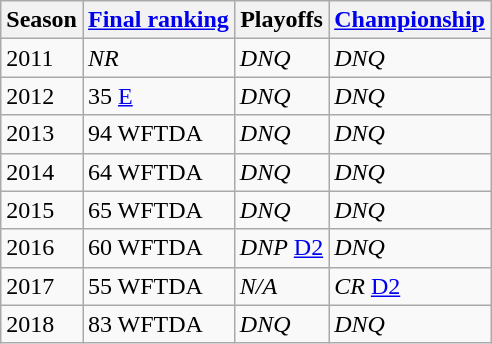<table class="wikitable sortable">
<tr>
<th>Season</th>
<th><a href='#'>Final ranking</a></th>
<th>Playoffs</th>
<th><a href='#'>Championship</a></th>
</tr>
<tr>
<td>2011</td>
<td><em>NR</em></td>
<td><em>DNQ</em></td>
<td><em>DNQ</em></td>
</tr>
<tr>
<td>2012</td>
<td>35 <a href='#'>E</a></td>
<td><em>DNQ</em></td>
<td><em>DNQ</em></td>
</tr>
<tr>
<td>2013</td>
<td>94 WFTDA</td>
<td><em>DNQ</em></td>
<td><em>DNQ</em></td>
</tr>
<tr>
<td>2014</td>
<td>64 WFTDA</td>
<td><em>DNQ</em></td>
<td><em>DNQ</em></td>
</tr>
<tr>
<td>2015</td>
<td>65 WFTDA</td>
<td><em>DNQ</em></td>
<td><em>DNQ</em></td>
</tr>
<tr>
<td>2016</td>
<td>60 WFTDA</td>
<td><em>DNP</em> <a href='#'>D2</a></td>
<td><em>DNQ</em></td>
</tr>
<tr>
<td>2017</td>
<td>55 WFTDA</td>
<td><em>N/A</em></td>
<td><em>CR</em> <a href='#'>D2</a></td>
</tr>
<tr>
<td>2018</td>
<td>83 WFTDA</td>
<td><em>DNQ</em></td>
<td><em>DNQ</em></td>
</tr>
</table>
